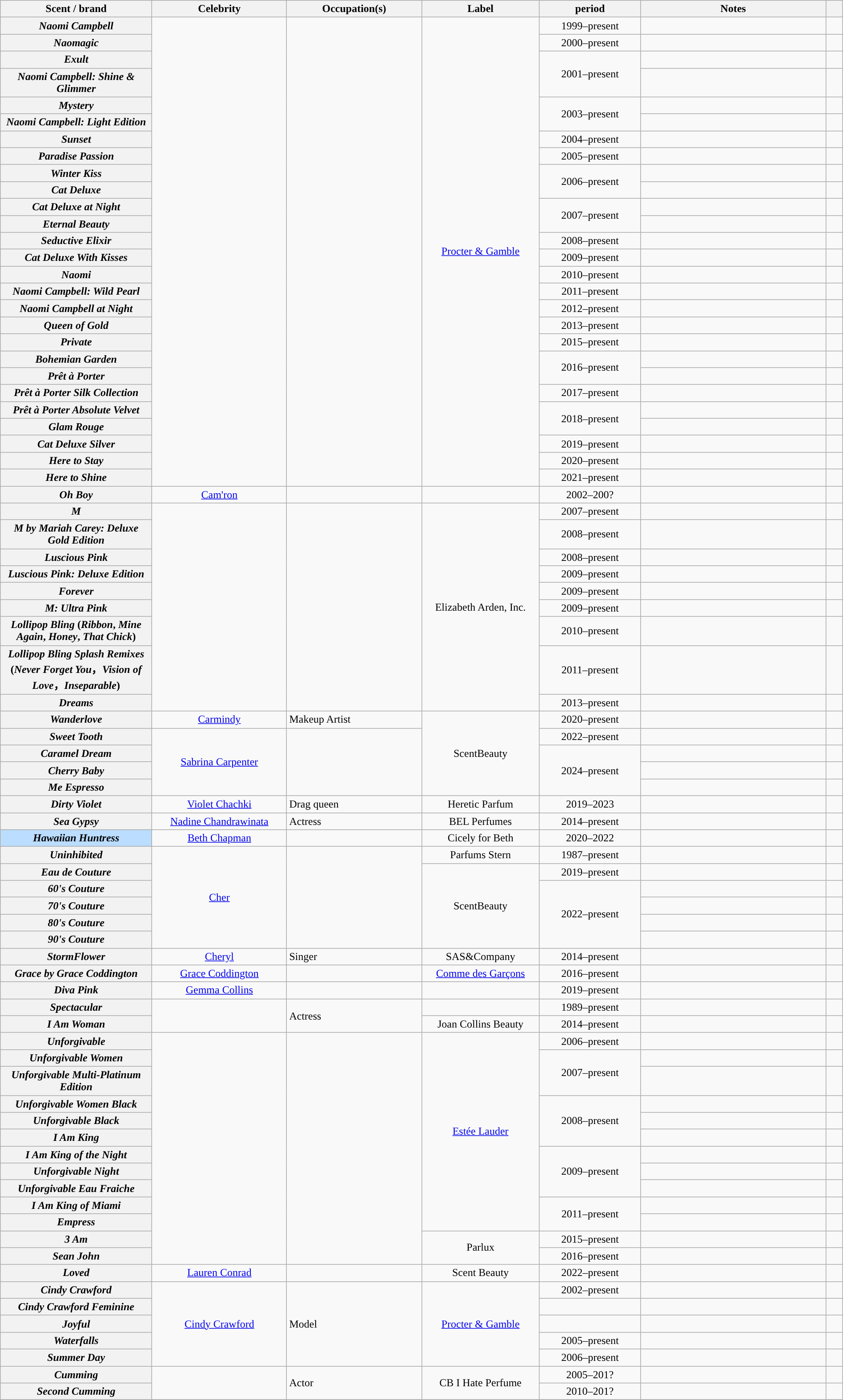<table class="wikitable sortable plainrowheaders" font-size:95%; style="text-align:center;" width="100%;">
<tr>
<th scope="col" width="18%">Scent / brand</th>
<th scope="col" width:"16%">Celebrity</th>
<th scope="col" width="16%">Occupation(s)</th>
<th scope="col" width="14%">Label</th>
<th scope="col" width="12%"> period</th>
<th scope="col" width="22%;" class="unsortable">Notes</th>
<th scope="col" width="2%;" class="unsortable"></th>
</tr>
<tr>
<th scope="row"><em>Naomi Campbell</em></th>
<td rowspan="27"></td>
<td rowspan="27 style="text-align:left;"></td>
<td rowspan="27"><a href='#'>Procter & Gamble</a></td>
<td>1999–present</td>
<td style="text-align:left;"></td>
<td></td>
</tr>
<tr>
<th scope="row"><em>Naomagic</em></th>
<td>2000–present</td>
<td style="text-align:left;"></td>
<td></td>
</tr>
<tr>
<th scope="row"><em>Exult</em></th>
<td rowspan="2">2001–present</td>
<td style="text-align:left;"></td>
<td></td>
</tr>
<tr>
<th scope="row"><em>Naomi Campbell: Shine & Glimmer</em></th>
<td style="text-align:left;"></td>
<td></td>
</tr>
<tr>
<th scope="row"><em>Mystery</em></th>
<td rowspan="2">2003–present</td>
<td style="text-align:left;"></td>
<td></td>
</tr>
<tr>
<th scope="row"><em>Naomi Campbell: Light Edition</em></th>
<td style="text-align:left;"></td>
<td></td>
</tr>
<tr>
<th scope="row"><em>Sunset</em></th>
<td>2004–present</td>
<td style="text-align:left;"></td>
<td></td>
</tr>
<tr>
<th scope="row"><em>Paradise Passion</em></th>
<td>2005–present</td>
<td style="text-align:left;"></td>
<td></td>
</tr>
<tr>
<th scope="row"><em>Winter Kiss</em></th>
<td rowspan="2">2006–present</td>
<td style="text-align:left;"></td>
<td></td>
</tr>
<tr>
<th scope="row"><em>Cat Deluxe</em></th>
<td style="text-align:left;"></td>
<td></td>
</tr>
<tr>
<th scope="row"><em>Cat Deluxe at Night</em></th>
<td rowspan="2">2007–present</td>
<td style="text-align:left;"></td>
<td></td>
</tr>
<tr>
<th scope="row"><em>Eternal Beauty</em></th>
<td style="text-align:left;"></td>
<td></td>
</tr>
<tr>
<th scope="row"><em>Seductive Elixir</em></th>
<td>2008–present</td>
<td style="text-align:left;"></td>
<td></td>
</tr>
<tr>
<th scope="row"><em>Cat Deluxe With Kisses</em></th>
<td>2009–present</td>
<td style="text-align:left;"></td>
<td></td>
</tr>
<tr>
<th scope="row"><em>Naomi</em></th>
<td>2010–present</td>
<td style="text-align:left;"></td>
<td></td>
</tr>
<tr>
<th scope="row"><em>Naomi Campbell: Wild Pearl</em></th>
<td>2011–present</td>
<td style="text-align:left;"></td>
<td></td>
</tr>
<tr>
<th scope="row"><em>Naomi Campbell at Night</em></th>
<td>2012–present</td>
<td style="text-align:left;"></td>
<td></td>
</tr>
<tr>
<th scope="row"><em>Queen of Gold</em></th>
<td>2013–present</td>
<td style="text-align:left;"></td>
<td></td>
</tr>
<tr>
<th scope="row"><em>Private</em></th>
<td>2015–present</td>
<td style="text-align:left;"></td>
<td></td>
</tr>
<tr>
<th scope="row"><em>Bohemian Garden</em></th>
<td rowspan="2">2016–present</td>
<td style="text-align:left;"></td>
<td></td>
</tr>
<tr>
<th scope="row"><em>Prêt à Porter</em></th>
<td style="text-align:left;"></td>
<td></td>
</tr>
<tr>
<th scope="row"><em>Prêt à Porter Silk Collection</em></th>
<td>2017–present</td>
<td></td>
<td></td>
</tr>
<tr>
<th scope="row"><em>Prêt à Porter Absolute Velvet</em></th>
<td rowspan="2">2018–present</td>
<td style="text-align:left;"></td>
<td></td>
</tr>
<tr>
<th scope="row"><em>Glam Rouge</em></th>
<td style="text-align:left;"></td>
<td></td>
</tr>
<tr>
<th scope="row"><em>Cat Deluxe Silver</em></th>
<td>2019–present</td>
<td style="text-align:left;"></td>
<td></td>
</tr>
<tr>
<th scope="row"><em>Here to Stay</em></th>
<td>2020–present</td>
<td style="text-align:left;"></td>
<td></td>
</tr>
<tr>
<th scope="row"><em>Here to Shine</em></th>
<td>2021–present</td>
<td style="text-align:left;"></td>
<td></td>
</tr>
<tr>
<th scope="row"><em>Oh Boy</em></th>
<td><a href='#'>Cam'ron</a></td>
<td style="text-align:left;"></td>
<td></td>
<td>2002–200?</td>
<td style="text-align:left;"></td>
<td></td>
</tr>
<tr>
<th scope="row"><em>M</em></th>
<td rowspan="9"></td>
<td rowspan="9" style="text-align:left;"></td>
<td rowspan="9">Elizabeth Arden, Inc.</td>
<td>2007–present</td>
<td style="text-align:left;"></td>
<td></td>
</tr>
<tr>
<th scope="row"><em>M by Mariah Carey: Deluxe Gold Edition</em></th>
<td>2008–present</td>
<td style="text-align:left;"></td>
<td></td>
</tr>
<tr>
<th scope="row"><em>Luscious Pink</em></th>
<td>2008–present</td>
<td style="text-align:left;"></td>
<td></td>
</tr>
<tr>
<th scope="row"><em>Luscious Pink: Deluxe Edition</em></th>
<td>2009–present</td>
<td style="text-align:left;"></td>
<td></td>
</tr>
<tr>
<th scope="row"><em>Forever</em></th>
<td>2009–present</td>
<td style="text-align:left;"></td>
<td></td>
</tr>
<tr>
<th scope="row"><em>M: Ultra Pink</em></th>
<td>2009–present</td>
<td style="text-align:left;"></td>
<td></td>
</tr>
<tr>
<th scope="row"><em>Lollipop Bling</em> (<em>Ribbon</em>, <em>Mine Again</em>, <em>Honey</em>, <em>That Chick</em>)</th>
<td>2010–present</td>
<td style="text-align:left;"></td>
<td></td>
</tr>
<tr>
<th scope="row"><em>Lollipop Bling Splash Remixes</em> (<em>Never Forget You</em>，<em>Vision of Love</em>，<em>Inseparable</em>)</th>
<td>2011–present</td>
<td style="text-align:left;"></td>
<td></td>
</tr>
<tr>
<th scope="row"><em>Dreams</em></th>
<td>2013–present</td>
<td style="text-align:left;"></td>
<td></td>
</tr>
<tr>
<th scope="row"><em>Wanderlove</em></th>
<td><a href='#'>Carmindy</a></td>
<td style="text-align:left;">Makeup Artist</td>
<td rowspan="5">ScentBeauty</td>
<td>2020–present</td>
<td style="text-align:left;"></td>
<td></td>
</tr>
<tr>
<th scope="row"><em>Sweet Tooth</em></th>
<td rowspan="4"><a href='#'>Sabrina Carpenter</a></td>
<td rowspan="4" style="text-align:left;"></td>
<td>2022–present</td>
<td style="text-align:left;"></td>
<td></td>
</tr>
<tr>
<th scope="row"><em>Caramel Dream</em></th>
<td rowspan="3">2024–present</td>
<td></td>
<td></td>
</tr>
<tr>
<th scope="row"><em>Cherry Baby</em></th>
<td></td>
<td></td>
</tr>
<tr>
<th scope="row"><em>Me Espresso</em></th>
<td></td>
<td></td>
</tr>
<tr>
<th scope="row"><em>Dirty Violet</em></th>
<td><a href='#'>Violet Chachki</a></td>
<td style="text-align:left;">Drag queen</td>
<td>Heretic Parfum</td>
<td>2019–2023</td>
<td style="text-align:left;"></td>
<td></td>
</tr>
<tr>
<th scope="row"><em>Sea Gypsy</em></th>
<td><a href='#'>Nadine Chandrawinata</a></td>
<td style="text-align:left;">Actress</td>
<td>BEL Perfumes</td>
<td>2014–present</td>
<td style="text-align:left;"></td>
<td></td>
</tr>
<tr>
<th style="background:#bdf;" scope="row"><em>Hawaiian Huntress</em></th>
<td><a href='#'>Beth Chapman</a></td>
<td style="text-align:left;"></td>
<td>Cicely for Beth</td>
<td>2020–2022</td>
<td style="text-align:left;"></td>
<td></td>
</tr>
<tr>
<th scope="row"><em>Uninhibited</em></th>
<td rowspan="6"><a href='#'>Cher</a></td>
<td rowspan="6" style="text-align:left;"></td>
<td>Parfums Stern</td>
<td>1987–present</td>
<td style="text-align:left;"></td>
<td></td>
</tr>
<tr>
<th scope="row"><em>Eau de Couture</em></th>
<td rowspan="5">ScentBeauty</td>
<td>2019–present</td>
<td style="text-align:left;"></td>
<td></td>
</tr>
<tr>
<th scope="row"><em>60's Couture</em></th>
<td rowspan="4">2022–present</td>
<td style="text-align:left;"></td>
<td></td>
</tr>
<tr>
<th scope="row"><em>70's Couture</em></th>
<td style="text-align:left;"></td>
<td></td>
</tr>
<tr>
<th scope="row"><em>80's Couture</em></th>
<td style="text-align:left;"></td>
<td></td>
</tr>
<tr>
<th scope="row"><em>90's Couture</em></th>
<td style="text-align:left;"></td>
<td></td>
</tr>
<tr>
<th scope="row"><em>StormFlower</em></th>
<td><a href='#'>Cheryl</a></td>
<td style="text-align:left;">Singer</td>
<td>SAS&Company</td>
<td>2014–present</td>
<td style="text-align:left;"></td>
<td></td>
</tr>
<tr>
<th scope="row"><em>Grace by Grace Coddington</em></th>
<td><a href='#'>Grace Coddington</a></td>
<td style="text-align:left;"></td>
<td><a href='#'>Comme des Garçons</a></td>
<td>2016–present</td>
<td style="text-align:left;"></td>
<td></td>
</tr>
<tr>
<th scope="row"><em>Diva Pink</em></th>
<td><a href='#'>Gemma Collins</a></td>
<td style="text-align:left;"></td>
<td></td>
<td>2019–present</td>
<td style="text-align:left;"></td>
<td></td>
</tr>
<tr>
<th scope="row"><em>Spectacular</em></th>
<td rowspan="2"></td>
<td rowspan="2" style="text-align:left;">Actress</td>
<td></td>
<td>1989–present</td>
<td style="text-align:left;"></td>
<td></td>
</tr>
<tr>
<th scope="row"><em>I Am Woman</em></th>
<td>Joan Collins Beauty</td>
<td>2014–present</td>
<td style="text-align:left;"></td>
<td></td>
</tr>
<tr>
<th scope="row"><em>Unforgivable</em></th>
<td rowspan="13"></td>
<td rowspan="13" style="text-align:left;"></td>
<td rowspan="11"><a href='#'>Estée Lauder</a></td>
<td>2006–present</td>
<td style="text-align:left;"></td>
<td></td>
</tr>
<tr>
<th scope="row"><em>Unforgivable Women</em></th>
<td rowspan="2">2007–present</td>
<td style="text-align:left;"></td>
<td></td>
</tr>
<tr>
<th scope="row"><em>Unforgivable Multi-Platinum Edition</em></th>
<td style="text-align:left;"></td>
<td></td>
</tr>
<tr>
<th scope="row"><em>Unforgivable Women Black</em></th>
<td rowspan="3">2008–present</td>
<td style="text-align:left;"></td>
<td></td>
</tr>
<tr>
<th scope="row"><em>Unforgivable Black</em></th>
<td style="text-align:left;"></td>
<td></td>
</tr>
<tr>
<th scope="row"><em>I Am King</em></th>
<td style="text-align:left;"></td>
<td></td>
</tr>
<tr>
<th scope="row"><em>I Am King of the Night</em></th>
<td rowspan="3">2009–present</td>
<td style="text-align:left;"></td>
<td></td>
</tr>
<tr>
<th scope="row"><em>Unforgivable Night</em></th>
<td style="text-align:left;"></td>
<td></td>
</tr>
<tr>
<th scope="row"><em>Unforgivable Eau Fraiche</em></th>
<td style="text-align:left;"></td>
<td></td>
</tr>
<tr>
<th scope="row"><em>I Am King of Miami</em></th>
<td rowspan="2">2011–present</td>
<td style="text-align:left;"></td>
<td></td>
</tr>
<tr>
<th scope="row"><em>Empress</em></th>
<td style="text-align:left;"></td>
<td></td>
</tr>
<tr>
<th scope="row"><em>3 Am</em></th>
<td rowspan="2">Parlux</td>
<td>2015–present</td>
<td style="text-align:left;"></td>
<td></td>
</tr>
<tr>
<th scope="row"><em>Sean John</em></th>
<td>2016–present</td>
<td style="text-align:left;"></td>
<td></td>
</tr>
<tr>
<th scope="row"><em>Loved</em></th>
<td><a href='#'>Lauren Conrad</a></td>
<td style="text-align:left;"></td>
<td>Scent Beauty</td>
<td>2022–present</td>
<td style="text-align:left;"></td>
<td></td>
</tr>
<tr>
<th scope="row"><em>Cindy Crawford</em></th>
<td rowspan="5"><a href='#'>Cindy Crawford</a></td>
<td rowspan="5" style="text-align:left;">Model</td>
<td rowspan="5"><a href='#'>Procter & Gamble</a></td>
<td>2002–present</td>
<td style="text-align:left;"></td>
<td></td>
</tr>
<tr>
<th scope="row"><em>Cindy Crawford Feminine</em></th>
<td></td>
<td style="text-align:left;"></td>
<td></td>
</tr>
<tr>
<th scope="row"><em>Joyful</em></th>
<td></td>
<td style="text-align:left;"></td>
<td></td>
</tr>
<tr>
<th scope="row"><em>Waterfalls</em></th>
<td>2005–present</td>
<td style="text-align:left;"></td>
<td></td>
</tr>
<tr>
<th scope="row"><em>Summer Day</em></th>
<td>2006–present</td>
<td style="text-align:left;"></td>
<td></td>
</tr>
<tr>
<th scope="row"><em>Cumming</em></th>
<td rowspan="2"></td>
<td rowspan="2" style="text-align:left;">Actor</td>
<td rowspan="2">CB I Hate Perfume</td>
<td>2005–201?</td>
<td style="text-align:left;"></td>
<td></td>
</tr>
<tr>
<th scope="row"><em>Second Cumming</em></th>
<td>2010–201?</td>
<td style="text-align:left;"></td>
<td></td>
</tr>
<tr>
</tr>
</table>
